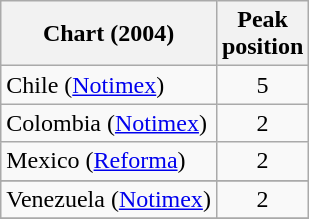<table class="wikitable sortable">
<tr>
<th align="center">Chart (2004)</th>
<th align="center">Peak<br>position</th>
</tr>
<tr>
<td>Chile (<a href='#'>Notimex</a>)</td>
<td align="center">5</td>
</tr>
<tr>
<td>Colombia (<a href='#'>Notimex</a>)</td>
<td align="center">2</td>
</tr>
<tr>
<td>Mexico (<a href='#'>Reforma</a>)</td>
<td align="center">2</td>
</tr>
<tr>
</tr>
<tr>
</tr>
<tr>
</tr>
<tr>
</tr>
<tr>
</tr>
<tr>
<td>Venezuela (<a href='#'>Notimex</a>)</td>
<td align="center">2</td>
</tr>
<tr>
</tr>
</table>
